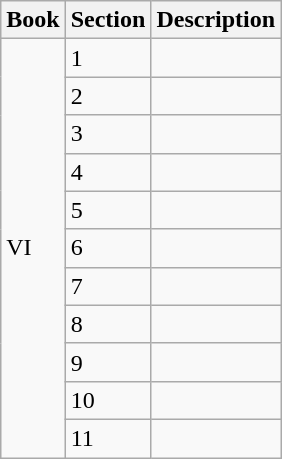<table class="wikitable" style="max-width:45em;">
<tr>
<th>Book</th>
<th>Section</th>
<th>Description</th>
</tr>
<tr>
<td rowspan="11">VI</td>
<td>1</td>
<td></td>
</tr>
<tr>
<td>2</td>
<td></td>
</tr>
<tr>
<td>3</td>
<td></td>
</tr>
<tr>
<td>4</td>
<td></td>
</tr>
<tr>
<td>5</td>
<td></td>
</tr>
<tr>
<td>6</td>
<td></td>
</tr>
<tr>
<td>7</td>
<td></td>
</tr>
<tr>
<td>8</td>
<td></td>
</tr>
<tr>
<td>9</td>
<td></td>
</tr>
<tr>
<td>10</td>
<td></td>
</tr>
<tr>
<td>11</td>
<td></td>
</tr>
</table>
